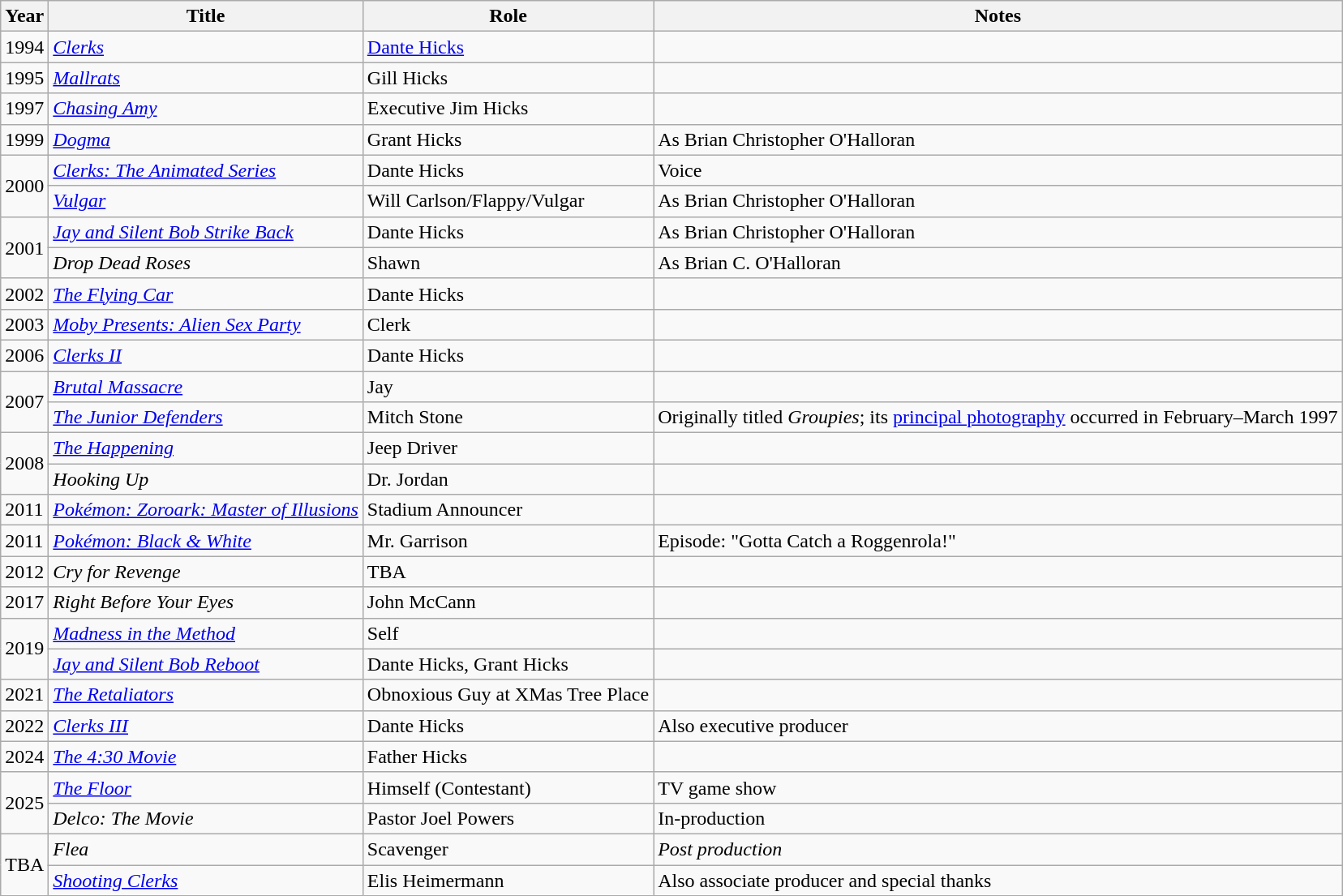<table class="wikitable">
<tr>
<th>Year</th>
<th>Title</th>
<th>Role</th>
<th>Notes</th>
</tr>
<tr>
<td>1994</td>
<td><em><a href='#'>Clerks</a></em></td>
<td><a href='#'>Dante Hicks</a></td>
<td></td>
</tr>
<tr>
<td>1995</td>
<td><em><a href='#'>Mallrats</a></em></td>
<td>Gill Hicks</td>
<td></td>
</tr>
<tr>
<td>1997</td>
<td><em><a href='#'>Chasing Amy</a></em></td>
<td>Executive Jim Hicks</td>
<td></td>
</tr>
<tr>
<td>1999</td>
<td><em><a href='#'>Dogma</a></em></td>
<td>Grant Hicks</td>
<td>As Brian Christopher O'Halloran</td>
</tr>
<tr>
<td rowspan="2">2000</td>
<td><em><a href='#'>Clerks: The Animated Series</a></em></td>
<td>Dante Hicks</td>
<td>Voice</td>
</tr>
<tr>
<td><em><a href='#'>Vulgar</a></em></td>
<td>Will Carlson/Flappy/Vulgar</td>
<td>As Brian Christopher O'Halloran</td>
</tr>
<tr>
<td rowspan="2">2001</td>
<td><em><a href='#'>Jay and Silent Bob Strike Back</a></em></td>
<td>Dante Hicks</td>
<td>As Brian Christopher O'Halloran</td>
</tr>
<tr>
<td><em>Drop Dead Roses</em></td>
<td>Shawn</td>
<td>As Brian C. O'Halloran</td>
</tr>
<tr>
<td>2002</td>
<td><em><a href='#'>The Flying Car</a></em></td>
<td>Dante Hicks</td>
<td></td>
</tr>
<tr>
<td>2003</td>
<td><em><a href='#'>Moby Presents: Alien Sex Party</a></em></td>
<td>Clerk</td>
<td></td>
</tr>
<tr>
<td>2006</td>
<td><em><a href='#'>Clerks II</a></em></td>
<td>Dante Hicks</td>
<td></td>
</tr>
<tr>
<td rowspan="2">2007</td>
<td><em><a href='#'>Brutal Massacre</a></em></td>
<td>Jay</td>
<td></td>
</tr>
<tr>
<td><em><a href='#'>The Junior Defenders</a></em></td>
<td>Mitch Stone</td>
<td>Originally titled <em>Groupies</em>; its <a href='#'>principal photography</a> occurred in February–March 1997</td>
</tr>
<tr>
<td rowspan="2">2008</td>
<td><em><a href='#'>The Happening</a></em></td>
<td>Jeep Driver</td>
<td></td>
</tr>
<tr>
<td><em>Hooking Up</em></td>
<td>Dr. Jordan</td>
<td></td>
</tr>
<tr>
<td>2011</td>
<td><em><a href='#'>Pokémon: Zoroark: Master of Illusions</a></em></td>
<td>Stadium Announcer</td>
<td></td>
</tr>
<tr>
<td>2011</td>
<td><em><a href='#'>Pokémon: Black & White</a></em></td>
<td>Mr. Garrison</td>
<td>Episode: "Gotta Catch a Roggenrola!"</td>
</tr>
<tr>
<td>2012</td>
<td><em>Cry for Revenge</em></td>
<td>TBA</td>
<td></td>
</tr>
<tr>
<td>2017</td>
<td><em>Right Before Your Eyes</em></td>
<td>John McCann</td>
<td></td>
</tr>
<tr>
<td rowspan="2">2019</td>
<td><em><a href='#'>Madness in the Method</a></em></td>
<td>Self</td>
<td></td>
</tr>
<tr>
<td><em><a href='#'>Jay and Silent Bob Reboot</a></em></td>
<td>Dante Hicks, Grant Hicks</td>
<td></td>
</tr>
<tr>
<td>2021</td>
<td><em><a href='#'>The Retaliators</a></em></td>
<td>Obnoxious Guy at XMas Tree Place</td>
<td></td>
</tr>
<tr>
<td>2022</td>
<td><em><a href='#'>Clerks III</a></em></td>
<td>Dante Hicks</td>
<td>Also executive producer</td>
</tr>
<tr>
<td>2024</td>
<td><em><a href='#'>The 4:30 Movie</a></em></td>
<td>Father Hicks</td>
<td></td>
</tr>
<tr>
<td rowspan="2">2025</td>
<td><em><a href='#'>The Floor</a></em></td>
<td>Himself (Contestant)</td>
<td>TV game show</td>
</tr>
<tr>
<td><em>Delco: The Movie</em></td>
<td>Pastor Joel Powers</td>
<td>In-production</td>
</tr>
<tr>
<td rowspan="2">TBA</td>
<td><em>Flea</em></td>
<td>Scavenger</td>
<td><em>Post production</em></td>
</tr>
<tr>
<td><em><a href='#'>Shooting Clerks</a></em></td>
<td>Elis Heimermann</td>
<td>Also associate producer and special thanks</td>
</tr>
</table>
